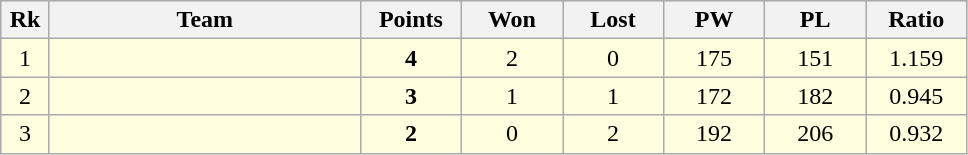<table class=wikitable style="text-align:center">
<tr bgcolor="#DCDCDC">
<th width="25">Rk</th>
<th width="200">Team</th>
<th width="60">Points</th>
<th width="60">Won</th>
<th width="60">Lost</th>
<th width="60">PW</th>
<th width="60">PL</th>
<th width="60">Ratio</th>
</tr>
<tr bgcolor=lightyellow>
<td>1</td>
<td align=left></td>
<td><strong>4</strong></td>
<td>2</td>
<td>0</td>
<td>175</td>
<td>151</td>
<td>1.159</td>
</tr>
<tr bgcolor=lightyellow>
<td>2</td>
<td align=left></td>
<td><strong>3</strong></td>
<td>1</td>
<td>1</td>
<td>172</td>
<td>182</td>
<td>0.945</td>
</tr>
<tr bgcolor=lightyellow>
<td>3</td>
<td align=left></td>
<td><strong>2</strong></td>
<td>0</td>
<td>2</td>
<td>192</td>
<td>206</td>
<td>0.932</td>
</tr>
</table>
